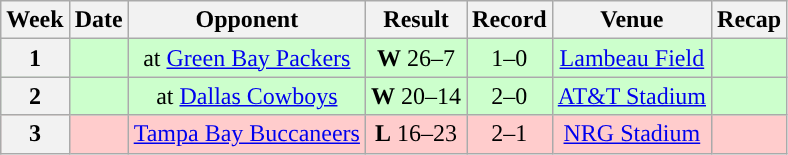<table class="wikitable" style="text-align:center">
<tr>
<th>Week</th>
<th>Date</th>
<th>Opponent</th>
<th>Result</th>
<th>Record</th>
<th>Venue</th>
<th>Recap</th>
</tr>
<tr style="background:#cfc">
<th>1</th>
<td></td>
<td>at <a href='#'>Green Bay Packers</a></td>
<td><strong>W</strong> 26–7</td>
<td>1–0</td>
<td><a href='#'>Lambeau Field</a></td>
<td></td>
</tr>
<tr style="background:#cfc">
<th>2</th>
<td></td>
<td>at <a href='#'>Dallas Cowboys</a></td>
<td><strong>W</strong> 20–14</td>
<td>2–0</td>
<td><a href='#'>AT&T Stadium</a></td>
<td></td>
</tr>
<tr style="background:#fcc">
<th>3</th>
<td></td>
<td><a href='#'>Tampa Bay Buccaneers</a></td>
<td><strong>L</strong> 16–23</td>
<td>2–1</td>
<td><a href='#'>NRG Stadium</a></td>
<td></td>
</tr>
</table>
